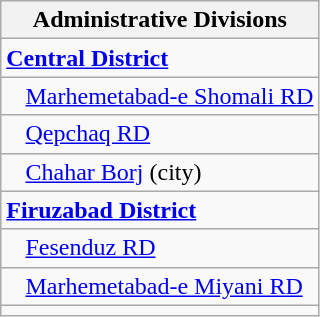<table class="wikitable">
<tr>
<th>Administrative Divisions</th>
</tr>
<tr>
<td><strong><a href='#'>Central District</a></strong></td>
</tr>
<tr>
<td style="padding-left: 1em;"><a href='#'>Marhemetabad-e Shomali RD</a></td>
</tr>
<tr>
<td style="padding-left: 1em;"><a href='#'>Qepchaq RD</a></td>
</tr>
<tr>
<td style="padding-left: 1em;"><a href='#'>Chahar Borj</a> (city)</td>
</tr>
<tr>
<td><strong><a href='#'>Firuzabad District</a></strong></td>
</tr>
<tr>
<td style="padding-left: 1em;"><a href='#'>Fesenduz RD</a></td>
</tr>
<tr>
<td style="padding-left: 1em;"><a href='#'>Marhemetabad-e Miyani RD</a></td>
</tr>
<tr>
<td colspan=1></td>
</tr>
</table>
